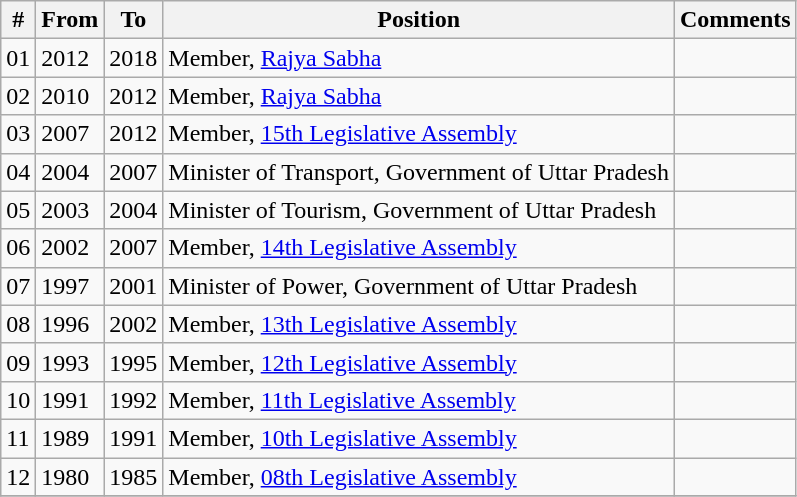<table class="wikitable sortable">
<tr>
<th>#</th>
<th>From</th>
<th>To</th>
<th>Position</th>
<th>Comments</th>
</tr>
<tr>
<td>01</td>
<td>2012</td>
<td>2018</td>
<td>Member, <a href='#'>Rajya Sabha</a></td>
<td></td>
</tr>
<tr>
<td>02</td>
<td>2010</td>
<td>2012</td>
<td>Member, <a href='#'>Rajya Sabha</a></td>
<td></td>
</tr>
<tr>
<td>03</td>
<td>2007</td>
<td>2012</td>
<td>Member, <a href='#'>15th Legislative Assembly</a></td>
<td></td>
</tr>
<tr>
<td>04</td>
<td>2004</td>
<td>2007</td>
<td>Minister of Transport, Government of Uttar Pradesh</td>
<td></td>
</tr>
<tr>
<td>05</td>
<td>2003</td>
<td>2004</td>
<td>Minister of Tourism, Government of Uttar Pradesh</td>
<td></td>
</tr>
<tr>
<td>06</td>
<td>2002</td>
<td>2007</td>
<td>Member, <a href='#'>14th Legislative Assembly</a></td>
<td></td>
</tr>
<tr>
<td>07</td>
<td>1997</td>
<td>2001</td>
<td>Minister of Power, Government of Uttar Pradesh</td>
<td></td>
</tr>
<tr>
<td>08</td>
<td>1996</td>
<td>2002</td>
<td>Member, <a href='#'>13th Legislative Assembly</a></td>
<td></td>
</tr>
<tr>
<td>09</td>
<td>1993</td>
<td>1995</td>
<td>Member, <a href='#'>12th Legislative Assembly</a></td>
<td></td>
</tr>
<tr>
<td>10</td>
<td>1991</td>
<td>1992</td>
<td>Member, <a href='#'>11th Legislative Assembly</a></td>
<td></td>
</tr>
<tr>
<td>11</td>
<td>1989</td>
<td>1991</td>
<td>Member, <a href='#'>10th Legislative Assembly</a></td>
<td></td>
</tr>
<tr>
<td>12</td>
<td>1980</td>
<td>1985</td>
<td>Member, <a href='#'>08th Legislative Assembly</a></td>
<td></td>
</tr>
<tr>
</tr>
</table>
